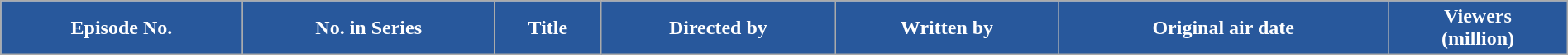<table class="wikitable plainrowheaders" style="width: 100%; margin-right: 0;">
<tr style="color:white;">
<th style="background:#28589c;">Episode No.</th>
<th style="background:#28589c;">No. in Series</th>
<th style="background:#28589c;">Title</th>
<th style="background:#28589c;">Directed by</th>
<th style="background:#28589c;">Written by</th>
<th style="background:#28589c;">Original air date</th>
<th style="background:#28589c;">Viewers<br>(million)<br></th>
</tr>
</table>
